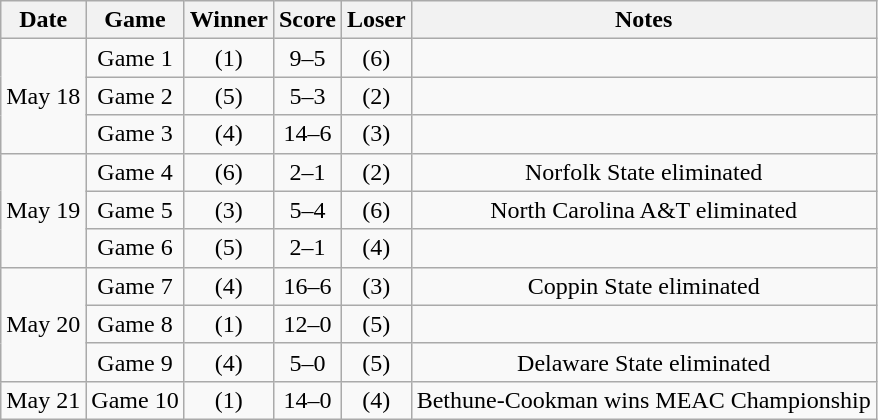<table class="wikitable">
<tr>
<th>Date</th>
<th>Game</th>
<th>Winner</th>
<th>Score</th>
<th>Loser</th>
<th>Notes</th>
</tr>
<tr align=center>
<td rowspan=3>May 18</td>
<td>Game 1</td>
<td>(1) </td>
<td>9–5</td>
<td>(6) </td>
<td></td>
</tr>
<tr align=center>
<td>Game 2</td>
<td>(5) </td>
<td>5–3</td>
<td>(2) </td>
<td></td>
</tr>
<tr align=center>
<td>Game 3</td>
<td>(4) </td>
<td>14–6</td>
<td>(3) </td>
<td></td>
</tr>
<tr align=center>
<td rowspan=3>May 19</td>
<td>Game 4</td>
<td>(6) </td>
<td>2–1</td>
<td>(2) </td>
<td>Norfolk State eliminated</td>
</tr>
<tr align=center>
<td>Game 5</td>
<td>(3) </td>
<td>5–4</td>
<td>(6) </td>
<td>North Carolina A&T eliminated</td>
</tr>
<tr align=center>
<td>Game 6</td>
<td>(5) </td>
<td>2–1</td>
<td>(4) </td>
<td></td>
</tr>
<tr align=center>
<td rowspan=3>May 20</td>
<td>Game 7</td>
<td>(4) </td>
<td>16–6</td>
<td>(3) </td>
<td>Coppin State eliminated</td>
</tr>
<tr align=center>
<td>Game 8</td>
<td>(1) </td>
<td>12–0</td>
<td>(5) </td>
<td></td>
</tr>
<tr align=center>
<td>Game 9</td>
<td>(4) </td>
<td>5–0</td>
<td>(5) </td>
<td>Delaware State eliminated</td>
</tr>
<tr align=center>
<td>May 21</td>
<td>Game 10</td>
<td>(1) </td>
<td>14–0</td>
<td>(4) </td>
<td>Bethune-Cookman wins MEAC Championship</td>
</tr>
</table>
